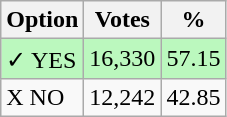<table class="wikitable">
<tr>
<th>Option</th>
<th>Votes</th>
<th>%</th>
</tr>
<tr>
<td style=background:#bbf8be>✓ YES</td>
<td style=background:#bbf8be>16,330</td>
<td style=background:#bbf8be>57.15</td>
</tr>
<tr>
<td>X NO</td>
<td>12,242</td>
<td>42.85</td>
</tr>
</table>
